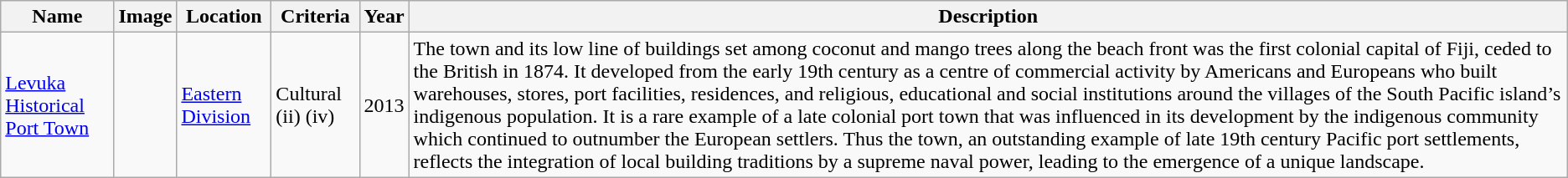<table class="wikitable sortable">
<tr>
<th>Name</th>
<th>Image</th>
<th>Location</th>
<th>Criteria</th>
<th>Year</th>
<th><strong>Description</strong></th>
</tr>
<tr>
<td><a href='#'>Levuka Historical Port Town</a></td>
<td></td>
<td><a href='#'>Eastern Division</a><br></td>
<td>Cultural (ii) (iv)</td>
<td>2013</td>
<td>The town and its low line of buildings set among coconut and mango trees along the beach front was the first colonial capital of Fiji, ceded to the British in 1874. It developed from the early 19th century as a centre of commercial activity by Americans and Europeans who built warehouses, stores, port facilities, residences, and religious, educational and social institutions around the villages of the South Pacific island’s indigenous population. It is a rare example of a late colonial port town that was influenced in its development by the indigenous community which continued to outnumber the European settlers. Thus the town, an outstanding example of late 19th century Pacific port settlements, reflects the integration of local building traditions by a supreme naval power, leading to the emergence of a unique landscape.</td>
</tr>
</table>
